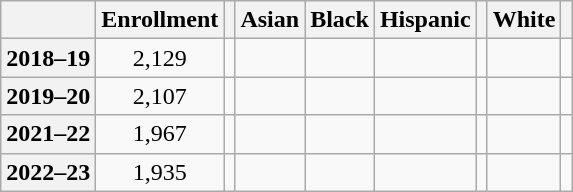<table class="wikitable sortable" style=text-align:center>
<tr>
<th scope="col"></th>
<th scope="col">Enrollment</th>
<th scope="col"></th>
<th scope="col">Asian</th>
<th scope="col">Black</th>
<th scope="col">Hispanic</th>
<th scope="col"></th>
<th scope="col">White</th>
<th scope="col"></th>
</tr>
<tr>
<th scope="row">2018–19</th>
<td>2,129</td>
<td> </td>
<td> </td>
<td> </td>
<td> </td>
<td> </td>
<td> </td>
<td> </td>
</tr>
<tr>
<th scope="row">2019–20</th>
<td>2,107</td>
<td> </td>
<td> </td>
<td> </td>
<td> </td>
<td> </td>
<td> </td>
<td> </td>
</tr>
<tr>
<th scope="row">2021–22</th>
<td>1,967</td>
<td> </td>
<td> </td>
<td> </td>
<td> </td>
<td> </td>
<td> </td>
<td> </td>
</tr>
<tr>
<th scope="row">2022–23</th>
<td>1,935</td>
<td> </td>
<td> </td>
<td> </td>
<td> </td>
<td> </td>
<td> </td>
<td> </td>
</tr>
</table>
